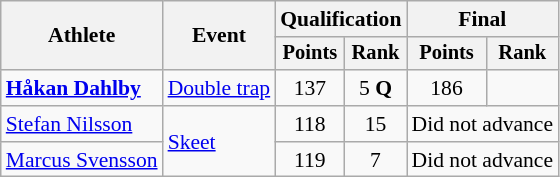<table class="wikitable" style="font-size:90%">
<tr>
<th rowspan="2">Athlete</th>
<th rowspan="2">Event</th>
<th colspan=2>Qualification</th>
<th colspan=2>Final</th>
</tr>
<tr style="font-size:95%">
<th>Points</th>
<th>Rank</th>
<th>Points</th>
<th>Rank</th>
</tr>
<tr align=center>
<td align=left><strong><a href='#'>Håkan Dahlby</a></strong></td>
<td align=left><a href='#'>Double trap</a></td>
<td>137</td>
<td>5 <strong>Q</strong></td>
<td>186</td>
<td></td>
</tr>
<tr align=center>
<td align=left><a href='#'>Stefan Nilsson</a></td>
<td align=left rowspan=2><a href='#'>Skeet</a></td>
<td>118</td>
<td>15</td>
<td colspan=2>Did not advance</td>
</tr>
<tr align=center>
<td align=left><a href='#'>Marcus Svensson</a></td>
<td>119</td>
<td>7</td>
<td colspan=2>Did not advance</td>
</tr>
</table>
